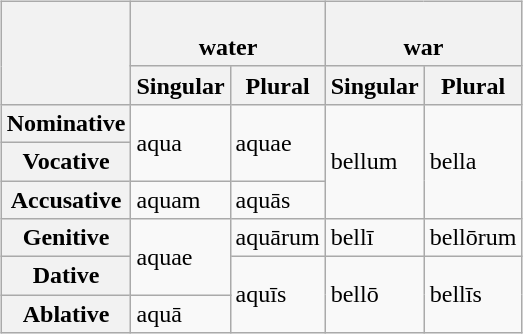<table>
<tr>
<td></td>
<td><br><table class="wikitable">
<tr>
<th rowspan="2"></th>
<th colspan="2"><br>water </th>
<th colspan="2"><br>war </th>
</tr>
<tr>
<th>Singular</th>
<th>Plural</th>
<th>Singular</th>
<th>Plural</th>
</tr>
<tr>
<th>Nominative</th>
<td rowspan="2">aqua</td>
<td rowspan="2">aquae</td>
<td rowspan="3">bellum</td>
<td rowspan="3">bella</td>
</tr>
<tr>
<th>Vocative</th>
</tr>
<tr>
<th>Accusative</th>
<td>aquam</td>
<td>aquās</td>
</tr>
<tr>
<th>Genitive</th>
<td rowspan="2">aquae</td>
<td>aquārum</td>
<td>bellī</td>
<td>bellōrum</td>
</tr>
<tr>
<th>Dative</th>
<td rowspan="2">aquīs</td>
<td rowspan="2">bellō</td>
<td rowspan="2">bellīs</td>
</tr>
<tr>
<th>Ablative</th>
<td>aquā</td>
</tr>
</table>
</td>
</tr>
</table>
